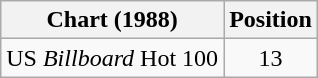<table class="wikitable">
<tr>
<th>Chart (1988)</th>
<th>Position</th>
</tr>
<tr>
<td>US <em>Billboard</em> Hot 100</td>
<td align="center">13</td>
</tr>
</table>
